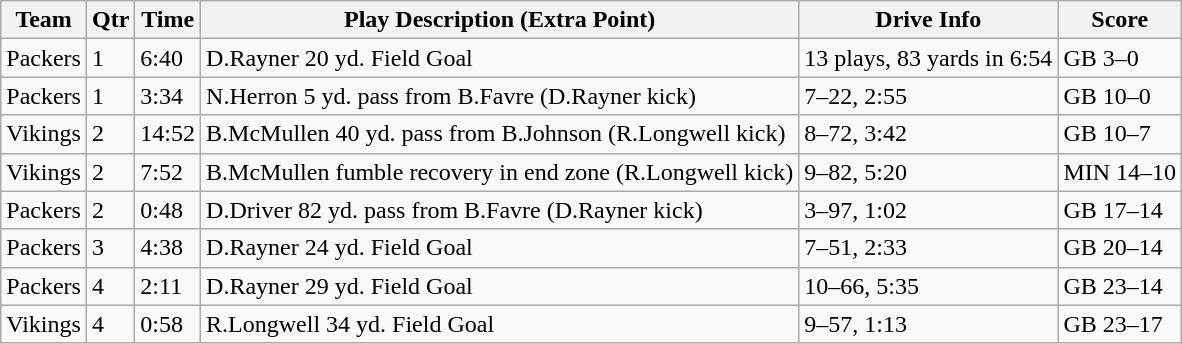<table class="wikitable">
<tr>
<th>Team</th>
<th>Qtr</th>
<th>Time</th>
<th>Play Description (Extra Point)</th>
<th>Drive Info</th>
<th>Score</th>
</tr>
<tr>
<td>Packers</td>
<td>1</td>
<td>6:40</td>
<td>D.Rayner 20 yd. Field Goal</td>
<td>13 plays, 83 yards in 6:54</td>
<td>GB 3–0</td>
</tr>
<tr>
<td>Packers</td>
<td>1</td>
<td>3:34</td>
<td>N.Herron 5 yd. pass from B.Favre (D.Rayner kick)</td>
<td>7–22, 2:55</td>
<td>GB 10–0</td>
</tr>
<tr>
<td>Vikings</td>
<td>2</td>
<td>14:52</td>
<td>B.McMullen 40 yd. pass from B.Johnson (R.Longwell kick)</td>
<td>8–72, 3:42</td>
<td>GB 10–7</td>
</tr>
<tr>
<td>Vikings</td>
<td>2</td>
<td>7:52</td>
<td>B.McMullen fumble recovery in end zone (R.Longwell kick)</td>
<td>9–82, 5:20</td>
<td>MIN 14–10</td>
</tr>
<tr>
<td>Packers</td>
<td>2</td>
<td>0:48</td>
<td>D.Driver 82 yd. pass from B.Favre (D.Rayner kick)</td>
<td>3–97, 1:02</td>
<td>GB 17–14</td>
</tr>
<tr>
<td>Packers</td>
<td>3</td>
<td>4:38</td>
<td>D.Rayner 24 yd. Field Goal</td>
<td>7–51, 2:33</td>
<td>GB 20–14</td>
</tr>
<tr>
<td>Packers</td>
<td>4</td>
<td>2:11</td>
<td>D.Rayner 29 yd. Field Goal</td>
<td>10–66, 5:35</td>
<td>GB 23–14</td>
</tr>
<tr>
<td>Vikings</td>
<td>4</td>
<td>0:58</td>
<td>R.Longwell 34 yd. Field Goal</td>
<td>9–57, 1:13</td>
<td>GB 23–17</td>
</tr>
</table>
